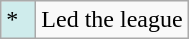<table class="wikitable">
<tr>
<td style="background:#CFECEC; width:1em">*</td>
<td>Led the league</td>
</tr>
</table>
